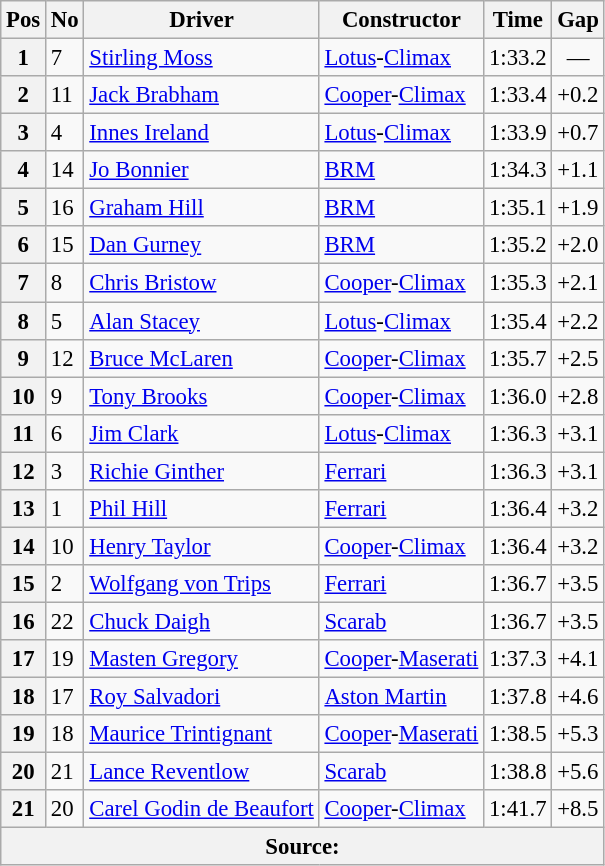<table class="wikitable sortable" style="font-size: 95%">
<tr>
<th>Pos</th>
<th>No</th>
<th>Driver</th>
<th>Constructor</th>
<th>Time</th>
<th>Gap</th>
</tr>
<tr>
<th>1</th>
<td>7</td>
<td> <a href='#'>Stirling Moss</a></td>
<td><a href='#'>Lotus</a>-<a href='#'>Climax</a></td>
<td>1:33.2</td>
<td align="center">—</td>
</tr>
<tr>
<th>2</th>
<td>11</td>
<td> <a href='#'>Jack Brabham</a></td>
<td><a href='#'>Cooper</a>-<a href='#'>Climax</a></td>
<td>1:33.4</td>
<td>+0.2</td>
</tr>
<tr>
<th>3</th>
<td>4</td>
<td> <a href='#'>Innes Ireland</a></td>
<td><a href='#'>Lotus</a>-<a href='#'>Climax</a></td>
<td>1:33.9</td>
<td>+0.7</td>
</tr>
<tr>
<th>4</th>
<td>14</td>
<td> <a href='#'>Jo Bonnier</a></td>
<td><a href='#'>BRM</a></td>
<td>1:34.3</td>
<td>+1.1</td>
</tr>
<tr>
<th>5</th>
<td>16</td>
<td> <a href='#'>Graham Hill</a></td>
<td><a href='#'>BRM</a></td>
<td>1:35.1</td>
<td>+1.9</td>
</tr>
<tr>
<th>6</th>
<td>15</td>
<td> <a href='#'>Dan Gurney</a></td>
<td><a href='#'>BRM</a></td>
<td>1:35.2</td>
<td>+2.0</td>
</tr>
<tr>
<th>7</th>
<td>8</td>
<td> <a href='#'>Chris Bristow</a></td>
<td><a href='#'>Cooper</a>-<a href='#'>Climax</a></td>
<td>1:35.3</td>
<td>+2.1</td>
</tr>
<tr>
<th>8</th>
<td>5</td>
<td> <a href='#'>Alan Stacey</a></td>
<td><a href='#'>Lotus</a>-<a href='#'>Climax</a></td>
<td>1:35.4</td>
<td>+2.2</td>
</tr>
<tr>
<th>9</th>
<td>12</td>
<td> <a href='#'>Bruce McLaren</a></td>
<td><a href='#'>Cooper</a>-<a href='#'>Climax</a></td>
<td>1:35.7</td>
<td>+2.5</td>
</tr>
<tr>
<th>10</th>
<td>9</td>
<td> <a href='#'>Tony Brooks</a></td>
<td><a href='#'>Cooper</a>-<a href='#'>Climax</a></td>
<td>1:36.0</td>
<td>+2.8</td>
</tr>
<tr>
<th>11</th>
<td>6</td>
<td> <a href='#'>Jim Clark</a></td>
<td><a href='#'>Lotus</a>-<a href='#'>Climax</a></td>
<td>1:36.3</td>
<td>+3.1</td>
</tr>
<tr>
<th>12</th>
<td>3</td>
<td> <a href='#'>Richie Ginther</a></td>
<td><a href='#'>Ferrari</a></td>
<td>1:36.3</td>
<td>+3.1</td>
</tr>
<tr>
<th>13</th>
<td>1</td>
<td> <a href='#'>Phil Hill</a></td>
<td><a href='#'>Ferrari</a></td>
<td>1:36.4</td>
<td>+3.2</td>
</tr>
<tr>
<th>14</th>
<td>10</td>
<td> <a href='#'>Henry Taylor</a></td>
<td><a href='#'>Cooper</a>-<a href='#'>Climax</a></td>
<td>1:36.4</td>
<td>+3.2</td>
</tr>
<tr>
<th>15</th>
<td>2</td>
<td> <a href='#'>Wolfgang von Trips</a></td>
<td><a href='#'>Ferrari</a></td>
<td>1:36.7</td>
<td>+3.5</td>
</tr>
<tr>
<th>16</th>
<td>22</td>
<td> <a href='#'>Chuck Daigh</a></td>
<td><a href='#'>Scarab</a></td>
<td>1:36.7</td>
<td>+3.5</td>
</tr>
<tr>
<th>17</th>
<td>19</td>
<td> <a href='#'>Masten Gregory</a></td>
<td><a href='#'>Cooper</a>-<a href='#'>Maserati</a></td>
<td>1:37.3</td>
<td>+4.1</td>
</tr>
<tr>
<th>18</th>
<td>17</td>
<td> <a href='#'>Roy Salvadori</a></td>
<td><a href='#'>Aston Martin</a></td>
<td>1:37.8</td>
<td>+4.6</td>
</tr>
<tr>
<th>19</th>
<td>18</td>
<td> <a href='#'>Maurice Trintignant</a></td>
<td><a href='#'>Cooper</a>-<a href='#'>Maserati</a></td>
<td>1:38.5</td>
<td>+5.3</td>
</tr>
<tr>
<th>20</th>
<td>21</td>
<td> <a href='#'>Lance Reventlow</a></td>
<td><a href='#'>Scarab</a></td>
<td>1:38.8</td>
<td>+5.6</td>
</tr>
<tr>
<th>21</th>
<td>20</td>
<td> <a href='#'>Carel Godin de Beaufort</a></td>
<td><a href='#'>Cooper</a>-<a href='#'>Climax</a></td>
<td>1:41.7</td>
<td>+8.5</td>
</tr>
<tr>
<th colspan="6">Source:</th>
</tr>
</table>
